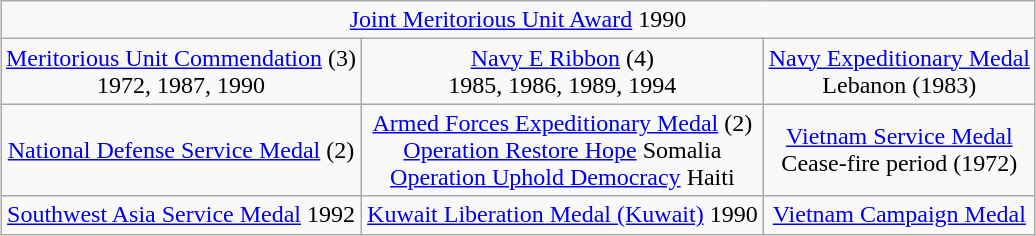<table class="wikitable" style="margin:1em auto; text-align:center;">
<tr>
<td align=center colspan="6"><a href='#'>Joint Meritorious Unit Award</a> 1990</td>
</tr>
<tr>
<td colspan="2"><a href='#'>Meritorious Unit Commendation</a> (3)<br>1972, 1987, 1990</td>
<td colspan="2"><a href='#'>Navy E Ribbon</a> (4)<br>1985, 1986, 1989, 1994</td>
<td colspan="2"><a href='#'>Navy Expeditionary Medal</a><br>Lebanon (1983)</td>
</tr>
<tr>
<td colspan="2"><a href='#'>National Defense Service Medal</a> (2)</td>
<td colspan="2"><a href='#'>Armed Forces Expeditionary Medal</a> (2)<br><a href='#'>Operation Restore Hope</a> Somalia<br><a href='#'>Operation Uphold Democracy</a> Haiti</td>
<td colspan="2"><a href='#'>Vietnam Service Medal</a><br>Cease-fire period (1972)</td>
</tr>
<tr>
<td colspan="2"><a href='#'>Southwest Asia Service Medal</a> 1992</td>
<td colspan="2"><a href='#'>Kuwait Liberation Medal (Kuwait)</a> 1990</td>
<td colspan="2"><a href='#'>Vietnam Campaign Medal</a></td>
</tr>
</table>
